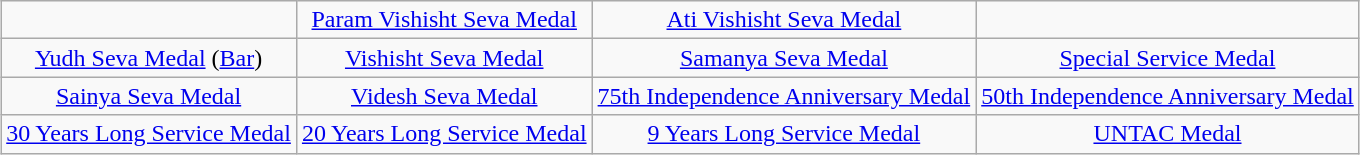<table class="wikitable" style="margin:1em auto; text-align:center;">
<tr>
<td></td>
<td><a href='#'>Param Vishisht Seva Medal</a></td>
<td><a href='#'>Ati Vishisht Seva Medal</a></td>
<td></td>
</tr>
<tr>
<td><a href='#'>Yudh Seva Medal</a> (<a href='#'>Bar</a>)</td>
<td><a href='#'>Vishisht Seva Medal</a></td>
<td><a href='#'>Samanya Seva Medal</a></td>
<td><a href='#'>Special Service Medal</a></td>
</tr>
<tr>
<td><a href='#'>Sainya Seva Medal</a></td>
<td><a href='#'>Videsh Seva Medal</a></td>
<td><a href='#'>75th Independence Anniversary Medal</a></td>
<td><a href='#'>50th Independence Anniversary Medal</a></td>
</tr>
<tr>
<td><a href='#'>30 Years Long Service Medal</a></td>
<td><a href='#'>20 Years Long Service Medal</a></td>
<td><a href='#'>9 Years Long Service Medal</a></td>
<td><a href='#'>UNTAC Medal</a></td>
</tr>
</table>
